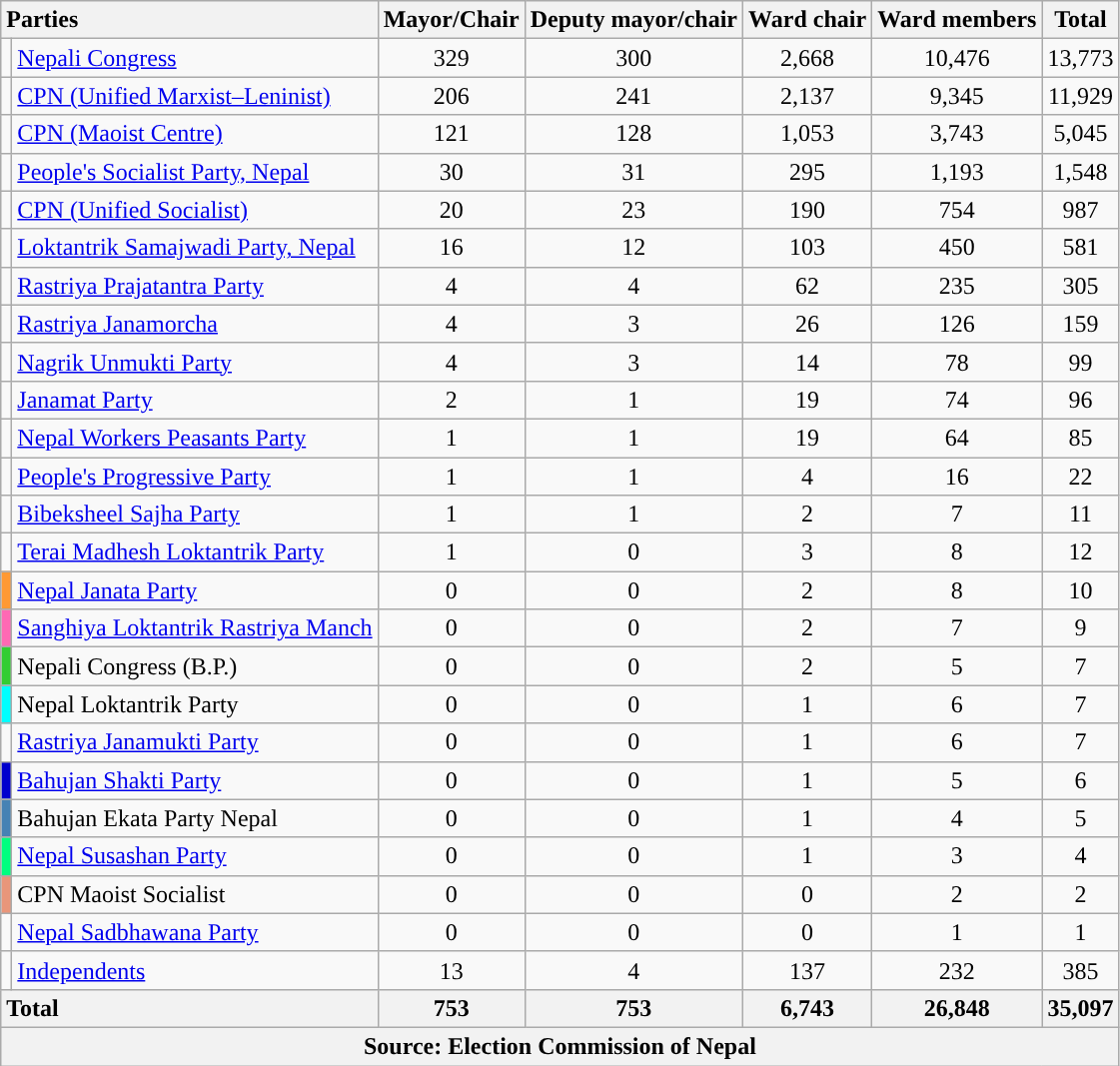<table class="wikitable sortable" style="text-align:right">
<tr>
<th colspan="2" style="text-align:left;">Parties</th>
<th>Mayor/Chair</th>
<th>Deputy mayor/chair</th>
<th>Ward chair</th>
<th>Ward members</th>
<th>Total</th>
</tr>
<tr>
<td style="background-color:"></td>
<td style="text-align:left;"><a href='#'>Nepali Congress</a></td>
<td style="text-align:center;">329</td>
<td style="text-align:center;">300</td>
<td style="text-align:center;">2,668</td>
<td style="text-align:center;">10,476</td>
<td style="text-align:center;">13,773</td>
</tr>
<tr>
<td style="background-color:"></td>
<td style="text-align:left;"><a href='#'>CPN (Unified Marxist–Leninist)</a></td>
<td style="text-align:center;">206</td>
<td style="text-align:center;">241</td>
<td style="text-align:center;">2,137</td>
<td style="text-align:center;">9,345</td>
<td style="text-align:center;">11,929</td>
</tr>
<tr>
<td style="background-color:"></td>
<td style="text-align:left;"><a href='#'>CPN (Maoist Centre)</a></td>
<td style="text-align:center;">121</td>
<td style="text-align:center;">128</td>
<td style="text-align:center;">1,053</td>
<td style="text-align:center;">3,743</td>
<td style="text-align:center;">5,045</td>
</tr>
<tr>
<td></td>
<td style="text-align:left;"><a href='#'>People's Socialist Party, Nepal</a></td>
<td style="text-align:center;">30</td>
<td style="text-align:center;">31</td>
<td style="text-align:center;">295</td>
<td style="text-align:center;">1,193</td>
<td style="text-align:center;">1,548</td>
</tr>
<tr>
<td style="background-color:"></td>
<td style="text-align:left;"><a href='#'>CPN (Unified Socialist)</a></td>
<td style="text-align:center;">20</td>
<td style="text-align:center;">23</td>
<td style="text-align:center;">190</td>
<td style="text-align:center;">754</td>
<td style="text-align:center;">987</td>
</tr>
<tr>
<td></td>
<td style="text-align:left;"><a href='#'>Loktantrik Samajwadi Party, Nepal</a></td>
<td style="text-align:center;">16</td>
<td style="text-align:center;">12</td>
<td style="text-align:center;">103</td>
<td style="text-align:center;">450</td>
<td style="text-align:center;">581</td>
</tr>
<tr>
<td style="background-color:"></td>
<td style="text-align:left;"><a href='#'>Rastriya Prajatantra Party</a></td>
<td style="text-align:center;">4</td>
<td style="text-align:center;">4</td>
<td style="text-align:center;">62</td>
<td style="text-align:center;">235</td>
<td style="text-align:center;">305</td>
</tr>
<tr>
<td></td>
<td style="text-align:left;"><a href='#'>Rastriya Janamorcha</a></td>
<td style="text-align:center;">4</td>
<td style="text-align:center;">3</td>
<td style="text-align:center;">26</td>
<td style="text-align:center;">126</td>
<td style="text-align:center;">159</td>
</tr>
<tr>
<td style="background-color:"></td>
<td style="text-align:left;"><a href='#'>Nagrik Unmukti Party</a></td>
<td style="text-align:center;">4</td>
<td style="text-align:center;">3</td>
<td style="text-align:center;">14</td>
<td style="text-align:center;">78</td>
<td style="text-align:center;">99</td>
</tr>
<tr>
<td style="background-color:"></td>
<td style="text-align:left;"><a href='#'>Janamat Party</a></td>
<td style="text-align:center;">2</td>
<td style="text-align:center;">1</td>
<td style="text-align:center;">19</td>
<td style="text-align:center;">74</td>
<td style="text-align:center;">96</td>
</tr>
<tr>
<td style="background-color:"></td>
<td style="text-align:left;"><a href='#'>Nepal Workers Peasants Party</a></td>
<td style="text-align:center;">1</td>
<td style="text-align:center;">1</td>
<td style="text-align:center;">19</td>
<td style="text-align:center;">64</td>
<td style="text-align:center;">85</td>
</tr>
<tr>
<td></td>
<td style="text-align:left;"><a href='#'>People's Progressive Party</a></td>
<td style="text-align:center;">1</td>
<td style="text-align:center;">1</td>
<td style="text-align:center;">4</td>
<td style="text-align:center;">16</td>
<td style="text-align:center;">22</td>
</tr>
<tr>
<td style="background-color:"></td>
<td style="text-align:left;"><a href='#'>Bibeksheel Sajha Party</a></td>
<td style="text-align:center;">1</td>
<td style="text-align:center;">1</td>
<td style="text-align:center;">2</td>
<td style="text-align:center;">7</td>
<td style="text-align:center;">11</td>
</tr>
<tr>
<td></td>
<td style="text-align:left;"><a href='#'>Terai Madhesh Loktantrik Party</a></td>
<td style="text-align:center;">1</td>
<td style="text-align:center;">0</td>
<td style="text-align:center;">3</td>
<td style="text-align:center;">8</td>
<td style="text-align:center;">12</td>
</tr>
<tr>
<td style="background-color:#ff9933"></td>
<td style="text-align:left;"><a href='#'>Nepal Janata Party</a></td>
<td style="text-align:center;">0</td>
<td style="text-align:center;">0</td>
<td style="text-align:center;">2</td>
<td style="text-align:center;">8</td>
<td style="text-align:center;">10</td>
</tr>
<tr>
<td style="background-color:hotpink"></td>
<td style="text-align:left;"><a href='#'>Sanghiya Loktantrik Rastriya Manch</a></td>
<td style="text-align:center;">0</td>
<td style="text-align:center;">0</td>
<td style="text-align:center;">2</td>
<td style="text-align:center;">7</td>
<td style="text-align:center;">9</td>
</tr>
<tr>
<td style="background-color:limegreen"></td>
<td style="text-align:left;">Nepali Congress (B.P.)</td>
<td style="text-align:center;">0</td>
<td style="text-align:center;">0</td>
<td style="text-align:center;">2</td>
<td style="text-align:center;">5</td>
<td style="text-align:center;">7</td>
</tr>
<tr>
<td style="background-color:cyan"></td>
<td style="text-align:left;">Nepal Loktantrik Party</td>
<td style="text-align:center;">0</td>
<td style="text-align:center;">0</td>
<td style="text-align:center;">1</td>
<td style="text-align:center;">6</td>
<td style="text-align:center;">7</td>
</tr>
<tr>
<td></td>
<td style="text-align:left;"><a href='#'>Rastriya Janamukti Party</a></td>
<td style="text-align:center;">0</td>
<td style="text-align:center;">0</td>
<td style="text-align:center;">1</td>
<td style="text-align:center;">6</td>
<td style="text-align:center;">7</td>
</tr>
<tr>
<td style="background-color:mediumblue"></td>
<td style="text-align:left;"><a href='#'>Bahujan Shakti Party</a></td>
<td style="text-align:center;">0</td>
<td style="text-align:center;">0</td>
<td style="text-align:center;">1</td>
<td style="text-align:center;">5</td>
<td style="text-align:center;">6</td>
</tr>
<tr>
<td style="background-color:steelblue"></td>
<td style="text-align:left;">Bahujan Ekata Party Nepal</td>
<td style="text-align:center;">0</td>
<td style="text-align:center;">0</td>
<td style="text-align:center;">1</td>
<td style="text-align:center;">4</td>
<td style="text-align:center;">5</td>
</tr>
<tr>
<td style="background-color:#00ff7f"></td>
<td style="text-align:left;"><a href='#'>Nepal Susashan Party</a></td>
<td style="text-align:center;">0</td>
<td style="text-align:center;">0</td>
<td style="text-align:center;">1</td>
<td style="text-align:center;">3</td>
<td style="text-align:center;">4</td>
</tr>
<tr>
<td style="background-color:darksalmon"></td>
<td style="text-align:left;">CPN Maoist Socialist</td>
<td style="text-align:center;">0</td>
<td style="text-align:center;">0</td>
<td style="text-align:center;">0</td>
<td style="text-align:center;">2</td>
<td style="text-align:center;">2</td>
</tr>
<tr>
<td style="background-color:"></td>
<td style="text-align:left;"><a href='#'>Nepal Sadbhawana Party</a></td>
<td style="text-align:center;">0</td>
<td style="text-align:center;">0</td>
<td style="text-align:center;">0</td>
<td style="text-align:center;">1</td>
<td style="text-align:center;">1</td>
</tr>
<tr>
<td style="background-color:"></td>
<td style="text-align:left;"><a href='#'>Independents</a></td>
<td style="text-align:center;">13</td>
<td style="text-align:center;">4</td>
<td style="text-align:center;">137</td>
<td style="text-align:center;">232</td>
<td style="text-align:center;">385</td>
</tr>
<tr>
<th colspan="2" style="text-align:left;">Total</th>
<th>753</th>
<th>753</th>
<th>6,743</th>
<th>26,848</th>
<th>35,097</th>
</tr>
<tr>
<th colspan="7">Source: Election Commission of Nepal</th>
</tr>
</table>
